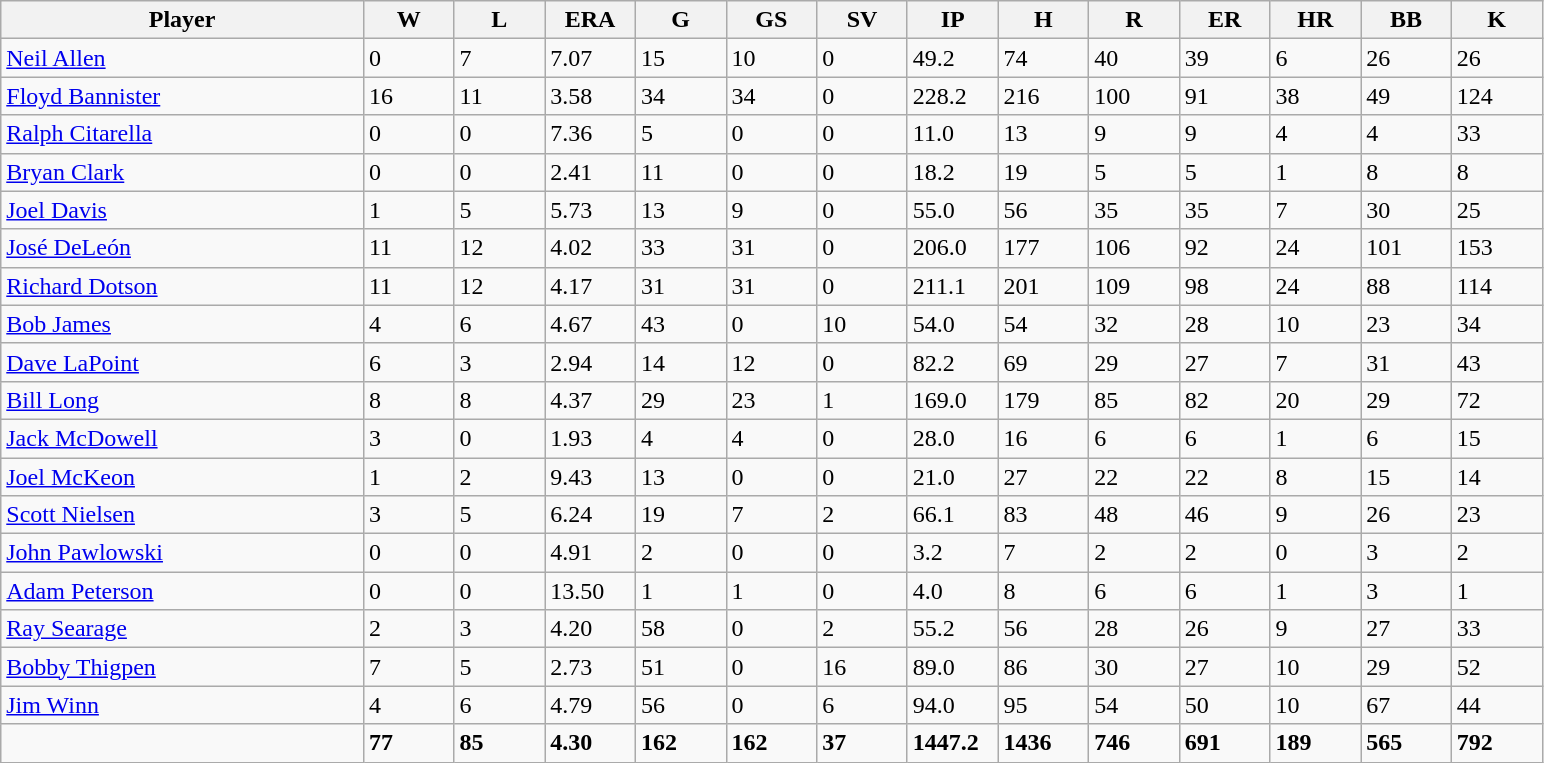<table class="wikitable sortable">
<tr>
<th bgcolor="#DDDDFF" width="20%">Player</th>
<th bgcolor="#DDDDFF" width="5%">W</th>
<th bgcolor="#DDDDFF" width="5%">L</th>
<th bgcolor="#DDDDFF" width="5%">ERA</th>
<th bgcolor="#DDDDFF" width="5%">G</th>
<th bgcolor="#DDDDFF" width="5%">GS</th>
<th bgcolor="#DDDDFF" width="5%">SV</th>
<th bgcolor="#DDDDFF" width="5%">IP</th>
<th bgcolor="#DDDDFF" width="5%">H</th>
<th bgcolor="#DDDDFF" width="5%">R</th>
<th bgcolor="#DDDDFF" width="5%">ER</th>
<th bgcolor="#DDDDFF" width="5%">HR</th>
<th bgcolor="#DDDDFF" width="5%">BB</th>
<th bgcolor="#DDDDFF" width="5%">K</th>
</tr>
<tr>
<td><a href='#'>Neil Allen</a></td>
<td>0</td>
<td>7</td>
<td>7.07</td>
<td>15</td>
<td>10</td>
<td>0</td>
<td>49.2</td>
<td>74</td>
<td>40</td>
<td>39</td>
<td>6</td>
<td>26</td>
<td>26</td>
</tr>
<tr>
<td><a href='#'>Floyd Bannister</a></td>
<td>16</td>
<td>11</td>
<td>3.58</td>
<td>34</td>
<td>34</td>
<td>0</td>
<td>228.2</td>
<td>216</td>
<td>100</td>
<td>91</td>
<td>38</td>
<td>49</td>
<td>124</td>
</tr>
<tr>
<td><a href='#'>Ralph Citarella</a></td>
<td>0</td>
<td>0</td>
<td>7.36</td>
<td>5</td>
<td>0</td>
<td>0</td>
<td>11.0</td>
<td>13</td>
<td>9</td>
<td>9</td>
<td>4</td>
<td>4</td>
<td>33</td>
</tr>
<tr>
<td><a href='#'>Bryan Clark</a></td>
<td>0</td>
<td>0</td>
<td>2.41</td>
<td>11</td>
<td>0</td>
<td>0</td>
<td>18.2</td>
<td>19</td>
<td>5</td>
<td>5</td>
<td>1</td>
<td>8</td>
<td>8</td>
</tr>
<tr>
<td><a href='#'>Joel Davis</a></td>
<td>1</td>
<td>5</td>
<td>5.73</td>
<td>13</td>
<td>9</td>
<td>0</td>
<td>55.0</td>
<td>56</td>
<td>35</td>
<td>35</td>
<td>7</td>
<td>30</td>
<td>25</td>
</tr>
<tr>
<td><a href='#'>José DeLeón</a></td>
<td>11</td>
<td>12</td>
<td>4.02</td>
<td>33</td>
<td>31</td>
<td>0</td>
<td>206.0</td>
<td>177</td>
<td>106</td>
<td>92</td>
<td>24</td>
<td>101</td>
<td>153</td>
</tr>
<tr>
<td><a href='#'>Richard Dotson</a></td>
<td>11</td>
<td>12</td>
<td>4.17</td>
<td>31</td>
<td>31</td>
<td>0</td>
<td>211.1</td>
<td>201</td>
<td>109</td>
<td>98</td>
<td>24</td>
<td>88</td>
<td>114</td>
</tr>
<tr>
<td><a href='#'>Bob James</a></td>
<td>4</td>
<td>6</td>
<td>4.67</td>
<td>43</td>
<td>0</td>
<td>10</td>
<td>54.0</td>
<td>54</td>
<td>32</td>
<td>28</td>
<td>10</td>
<td>23</td>
<td>34</td>
</tr>
<tr>
<td><a href='#'>Dave LaPoint</a></td>
<td>6</td>
<td>3</td>
<td>2.94</td>
<td>14</td>
<td>12</td>
<td>0</td>
<td>82.2</td>
<td>69</td>
<td>29</td>
<td>27</td>
<td>7</td>
<td>31</td>
<td>43</td>
</tr>
<tr>
<td><a href='#'>Bill Long</a></td>
<td>8</td>
<td>8</td>
<td>4.37</td>
<td>29</td>
<td>23</td>
<td>1</td>
<td>169.0</td>
<td>179</td>
<td>85</td>
<td>82</td>
<td>20</td>
<td>29</td>
<td>72</td>
</tr>
<tr>
<td><a href='#'>Jack McDowell</a></td>
<td>3</td>
<td>0</td>
<td>1.93</td>
<td>4</td>
<td>4</td>
<td>0</td>
<td>28.0</td>
<td>16</td>
<td>6</td>
<td>6</td>
<td>1</td>
<td>6</td>
<td>15</td>
</tr>
<tr>
<td><a href='#'>Joel McKeon</a></td>
<td>1</td>
<td>2</td>
<td>9.43</td>
<td>13</td>
<td>0</td>
<td>0</td>
<td>21.0</td>
<td>27</td>
<td>22</td>
<td>22</td>
<td>8</td>
<td>15</td>
<td>14</td>
</tr>
<tr>
<td><a href='#'>Scott Nielsen</a></td>
<td>3</td>
<td>5</td>
<td>6.24</td>
<td>19</td>
<td>7</td>
<td>2</td>
<td>66.1</td>
<td>83</td>
<td>48</td>
<td>46</td>
<td>9</td>
<td>26</td>
<td>23</td>
</tr>
<tr>
<td><a href='#'>John Pawlowski</a></td>
<td>0</td>
<td>0</td>
<td>4.91</td>
<td>2</td>
<td>0</td>
<td>0</td>
<td>3.2</td>
<td>7</td>
<td>2</td>
<td>2</td>
<td>0</td>
<td>3</td>
<td>2</td>
</tr>
<tr>
<td><a href='#'>Adam Peterson</a></td>
<td>0</td>
<td>0</td>
<td>13.50</td>
<td>1</td>
<td>1</td>
<td>0</td>
<td>4.0</td>
<td>8</td>
<td>6</td>
<td>6</td>
<td>1</td>
<td>3</td>
<td>1</td>
</tr>
<tr>
<td><a href='#'>Ray Searage</a></td>
<td>2</td>
<td>3</td>
<td>4.20</td>
<td>58</td>
<td>0</td>
<td>2</td>
<td>55.2</td>
<td>56</td>
<td>28</td>
<td>26</td>
<td>9</td>
<td>27</td>
<td>33</td>
</tr>
<tr>
<td><a href='#'>Bobby Thigpen</a></td>
<td>7</td>
<td>5</td>
<td>2.73</td>
<td>51</td>
<td>0</td>
<td>16</td>
<td>89.0</td>
<td>86</td>
<td>30</td>
<td>27</td>
<td>10</td>
<td>29</td>
<td>52</td>
</tr>
<tr>
<td><a href='#'>Jim Winn</a></td>
<td>4</td>
<td>6</td>
<td>4.79</td>
<td>56</td>
<td>0</td>
<td>6</td>
<td>94.0</td>
<td>95</td>
<td>54</td>
<td>50</td>
<td>10</td>
<td>67</td>
<td>44</td>
</tr>
<tr class="sortbottom">
<td></td>
<td><strong>77</strong></td>
<td><strong>85</strong></td>
<td><strong>4.30</strong></td>
<td><strong>162</strong></td>
<td><strong>162</strong></td>
<td><strong>37</strong></td>
<td><strong>1447.2</strong></td>
<td><strong>1436</strong></td>
<td><strong>746</strong></td>
<td><strong>691</strong></td>
<td><strong>189</strong></td>
<td><strong>565</strong></td>
<td><strong>792</strong></td>
</tr>
</table>
